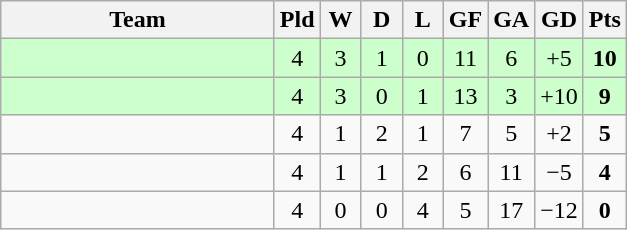<table class="wikitable" style="text-align:center;">
<tr>
<th width=175>Team</th>
<th width=20>Pld</th>
<th width=20>W</th>
<th width=20>D</th>
<th width=20>L</th>
<th width=20>GF</th>
<th width=20>GA</th>
<th width=20>GD</th>
<th width=20>Pts</th>
</tr>
<tr style="background:#ccffcc;">
<td style="text-align:left;"></td>
<td>4</td>
<td>3</td>
<td>1</td>
<td>0</td>
<td>11</td>
<td>6</td>
<td>+5</td>
<td><strong>10</strong></td>
</tr>
<tr style="background:#ccffcc;">
<td style="text-align:left;"></td>
<td>4</td>
<td>3</td>
<td>0</td>
<td>1</td>
<td>13</td>
<td>3</td>
<td>+10</td>
<td><strong>9</strong></td>
</tr>
<tr>
<td style="text-align:left;"></td>
<td>4</td>
<td>1</td>
<td>2</td>
<td>1</td>
<td>7</td>
<td>5</td>
<td>+2</td>
<td><strong>5</strong></td>
</tr>
<tr>
<td style="text-align:left;"></td>
<td>4</td>
<td>1</td>
<td>1</td>
<td>2</td>
<td>6</td>
<td>11</td>
<td>−5</td>
<td><strong>4</strong></td>
</tr>
<tr>
<td style="text-align:left;"></td>
<td>4</td>
<td>0</td>
<td>0</td>
<td>4</td>
<td>5</td>
<td>17</td>
<td>−12</td>
<td><strong>0</strong></td>
</tr>
</table>
